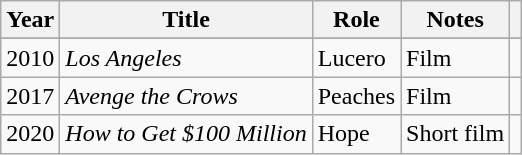<table class="wikitable sortable">
<tr>
<th>Year</th>
<th>Title</th>
<th>Role</th>
<th class="unsortable">Notes</th>
<th></th>
</tr>
<tr>
</tr>
<tr>
<td>2010</td>
<td><em>Los Angeles</em></td>
<td>Lucero</td>
<td>Film</td>
<td></td>
</tr>
<tr>
<td>2017</td>
<td><em>Avenge the Crows</em></td>
<td>Peaches</td>
<td>Film</td>
<td></td>
</tr>
<tr>
<td>2020</td>
<td><em>How to Get $100 Million</em></td>
<td>Hope</td>
<td>Short film</td>
<td></td>
</tr>
</table>
